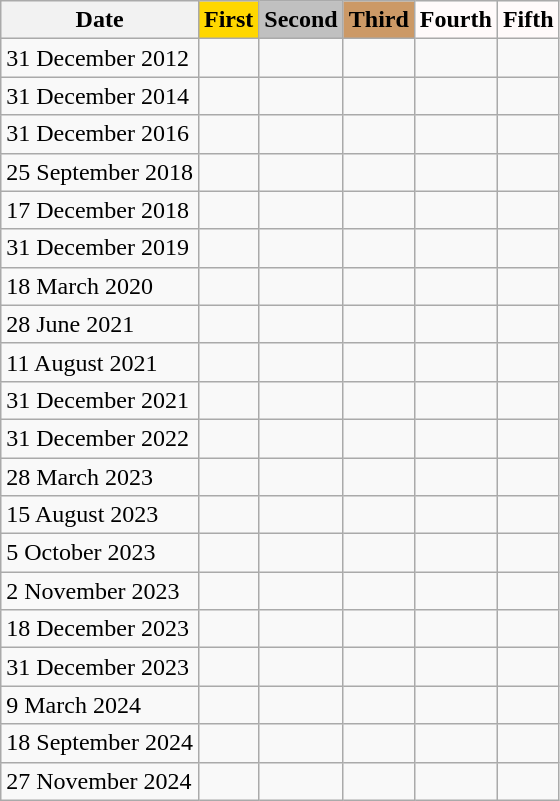<table class="wikitable">
<tr>
<th>Date</th>
<th style="background-color:gold;">First</th>
<th style="background-color:silver;">Second</th>
<th style="background-color:#c96;">Third</th>
<th style="background-color:snow;">Fourth</th>
<th style="background-color:snow;">Fifth</th>
</tr>
<tr>
<td>31 December 2012</td>
<td></td>
<td></td>
<td></td>
<td></td>
<td></td>
</tr>
<tr>
<td>31 December 2014</td>
<td></td>
<td></td>
<td></td>
<td></td>
<td></td>
</tr>
<tr>
<td>31 December 2016</td>
<td></td>
<td></td>
<td></td>
<td></td>
<td></td>
</tr>
<tr>
<td>25 September 2018</td>
<td></td>
<td></td>
<td></td>
<td></td>
<td></td>
</tr>
<tr>
<td>17 December 2018</td>
<td></td>
<td></td>
<td></td>
<td></td>
<td></td>
</tr>
<tr>
<td>31 December 2019</td>
<td></td>
<td></td>
<td></td>
<td></td>
<td></td>
</tr>
<tr>
<td>18 March 2020</td>
<td></td>
<td></td>
<td></td>
<td></td>
<td></td>
</tr>
<tr>
<td>28 June 2021</td>
<td></td>
<td></td>
<td></td>
<td></td>
<td></td>
</tr>
<tr>
<td>11 August 2021</td>
<td></td>
<td></td>
<td></td>
<td></td>
<td></td>
</tr>
<tr>
<td>31 December 2021</td>
<td></td>
<td></td>
<td></td>
<td></td>
<td></td>
</tr>
<tr>
<td>31 December 2022</td>
<td></td>
<td></td>
<td></td>
<td></td>
<td></td>
</tr>
<tr>
<td>28 March 2023</td>
<td></td>
<td></td>
<td></td>
<td></td>
<td></td>
</tr>
<tr>
<td>15 August 2023</td>
<td></td>
<td></td>
<td></td>
<td></td>
<td></td>
</tr>
<tr>
<td>5 October 2023</td>
<td></td>
<td></td>
<td></td>
<td></td>
<td></td>
</tr>
<tr>
<td>2 November 2023</td>
<td></td>
<td></td>
<td></td>
<td></td>
<td></td>
</tr>
<tr>
<td>18 December 2023</td>
<td></td>
<td></td>
<td></td>
<td></td>
<td></td>
</tr>
<tr>
<td>31 December 2023</td>
<td></td>
<td></td>
<td></td>
<td></td>
<td></td>
</tr>
<tr>
<td>9 March 2024</td>
<td></td>
<td></td>
<td></td>
<td></td>
<td></td>
</tr>
<tr>
<td>18 September 2024</td>
<td></td>
<td></td>
<td></td>
<td></td>
<td></td>
</tr>
<tr>
<td>27 November 2024</td>
<td></td>
<td></td>
<td></td>
<td></td>
<td></td>
</tr>
</table>
